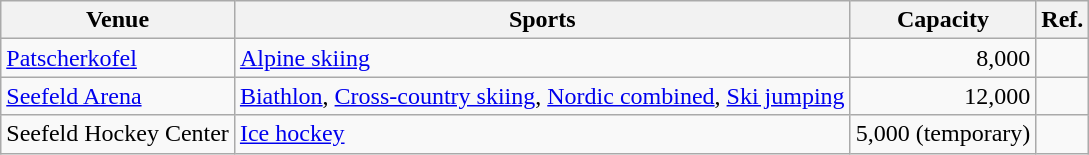<table class="wikitable">
<tr>
<th>Venue</th>
<th>Sports</th>
<th>Capacity</th>
<th>Ref.</th>
</tr>
<tr>
<td><a href='#'>Patscherkofel</a></td>
<td><a href='#'>Alpine skiing</a></td>
<td align=right>8,000</td>
<td></td>
</tr>
<tr>
<td><a href='#'>Seefeld Arena</a></td>
<td><a href='#'>Biathlon</a>, <a href='#'>Cross-country skiing</a>, <a href='#'>Nordic combined</a>, <a href='#'>Ski jumping</a></td>
<td align=right>12,000</td>
<td></td>
</tr>
<tr>
<td>Seefeld Hockey Center</td>
<td><a href='#'>Ice hockey</a></td>
<td align=right>5,000 (temporary)</td>
<td></td>
</tr>
</table>
